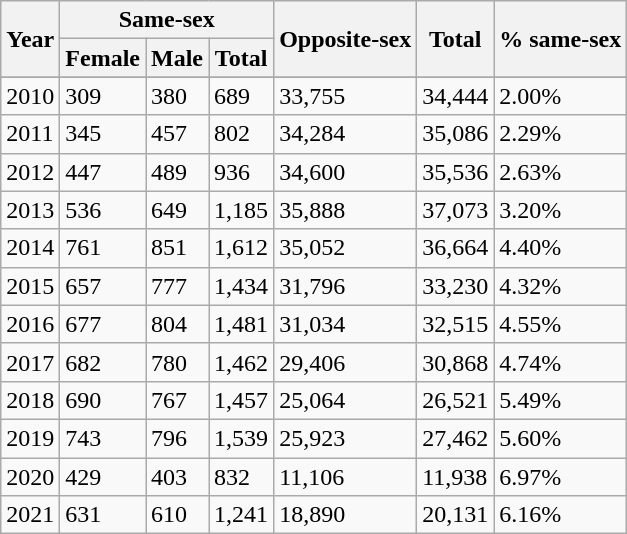<table class="wikitable">
<tr>
<th rowspan=2>Year</th>
<th colspan=3>Same-sex</th>
<th rowspan=2>Opposite-sex</th>
<th rowspan=2>Total</th>
<th rowspan=2>% same-sex</th>
</tr>
<tr>
<th>Female</th>
<th>Male</th>
<th>Total</th>
</tr>
<tr>
</tr>
<tr>
<td>2010</td>
<td>309</td>
<td>380</td>
<td>689</td>
<td>33,755</td>
<td>34,444</td>
<td>2.00%</td>
</tr>
<tr>
<td>2011</td>
<td>345</td>
<td>457</td>
<td>802</td>
<td>34,284</td>
<td>35,086</td>
<td>2.29%</td>
</tr>
<tr>
<td>2012</td>
<td>447</td>
<td>489</td>
<td>936</td>
<td>34,600</td>
<td>35,536</td>
<td>2.63%</td>
</tr>
<tr>
<td>2013</td>
<td>536</td>
<td>649</td>
<td>1,185</td>
<td>35,888</td>
<td>37,073</td>
<td>3.20%</td>
</tr>
<tr>
<td>2014</td>
<td>761</td>
<td>851</td>
<td>1,612</td>
<td>35,052</td>
<td>36,664</td>
<td>4.40%</td>
</tr>
<tr>
<td>2015</td>
<td>657</td>
<td>777</td>
<td>1,434</td>
<td>31,796</td>
<td>33,230</td>
<td>4.32%</td>
</tr>
<tr>
<td>2016</td>
<td>677</td>
<td>804</td>
<td>1,481</td>
<td>31,034</td>
<td>32,515</td>
<td>4.55%</td>
</tr>
<tr>
<td>2017</td>
<td>682</td>
<td>780</td>
<td>1,462</td>
<td>29,406</td>
<td>30,868</td>
<td>4.74%</td>
</tr>
<tr>
<td>2018</td>
<td>690</td>
<td>767</td>
<td>1,457</td>
<td>25,064</td>
<td>26,521</td>
<td>5.49%</td>
</tr>
<tr>
<td>2019</td>
<td>743</td>
<td>796</td>
<td>1,539</td>
<td>25,923</td>
<td>27,462</td>
<td>5.60%</td>
</tr>
<tr>
<td>2020</td>
<td>429</td>
<td>403</td>
<td>832</td>
<td>11,106</td>
<td>11,938</td>
<td>6.97%</td>
</tr>
<tr>
<td>2021</td>
<td>631</td>
<td>610</td>
<td>1,241</td>
<td>18,890</td>
<td>20,131</td>
<td>6.16%</td>
</tr>
</table>
